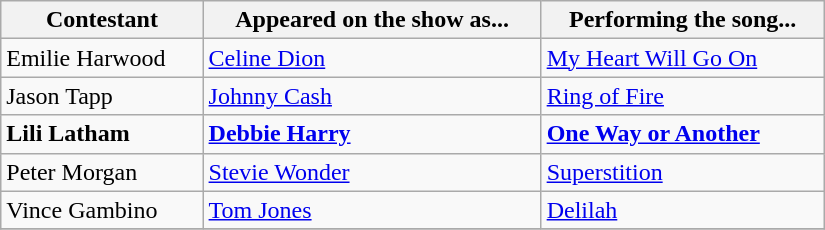<table class="wikitable" width="550px">
<tr>
<th align="left">Contestant</th>
<th align="left">Appeared on the show as...</th>
<th align="left">Performing the song...</th>
</tr>
<tr>
<td align="left">Emilie Harwood</td>
<td align="left"><a href='#'>Celine Dion</a></td>
<td align="left"><a href='#'>My Heart Will Go On</a></td>
</tr>
<tr>
<td align="left">Jason Tapp</td>
<td align="left"><a href='#'>Johnny Cash</a></td>
<td align="left"><a href='#'>Ring of Fire</a></td>
</tr>
<tr>
<td align="left"><strong>Lili Latham</strong></td>
<td align="left"><strong><a href='#'>Debbie Harry</a></strong></td>
<td align="left"><strong><a href='#'>One Way or Another</a></strong></td>
</tr>
<tr>
<td align="left">Peter Morgan</td>
<td align="left"><a href='#'>Stevie Wonder</a></td>
<td align="left"><a href='#'>Superstition</a></td>
</tr>
<tr>
<td align="left">Vince Gambino</td>
<td align="left"><a href='#'>Tom Jones</a></td>
<td align="left"><a href='#'>Delilah</a></td>
</tr>
<tr>
</tr>
</table>
